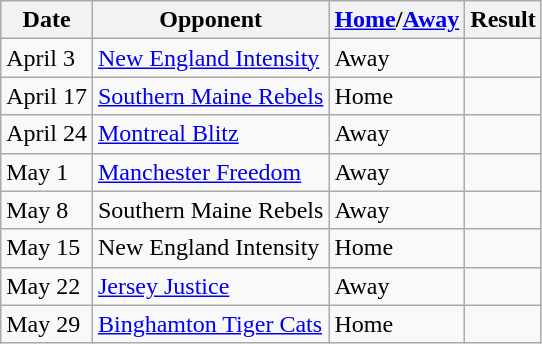<table class="wikitable">
<tr>
<th>Date</th>
<th>Opponent</th>
<th><a href='#'>Home</a>/<a href='#'>Away</a></th>
<th>Result</th>
</tr>
<tr>
<td>April 3</td>
<td><a href='#'>New England Intensity</a></td>
<td>Away</td>
<td></td>
</tr>
<tr>
<td>April 17</td>
<td><a href='#'>Southern Maine Rebels</a></td>
<td>Home</td>
<td></td>
</tr>
<tr>
<td>April 24</td>
<td><a href='#'>Montreal Blitz</a></td>
<td>Away</td>
<td></td>
</tr>
<tr>
<td>May 1</td>
<td><a href='#'>Manchester Freedom</a></td>
<td>Away</td>
<td></td>
</tr>
<tr>
<td>May 8</td>
<td>Southern Maine Rebels</td>
<td>Away</td>
<td></td>
</tr>
<tr>
<td>May 15</td>
<td>New England Intensity</td>
<td>Home</td>
<td></td>
</tr>
<tr>
<td>May 22</td>
<td><a href='#'>Jersey Justice</a></td>
<td>Away</td>
<td></td>
</tr>
<tr>
<td>May 29</td>
<td><a href='#'>Binghamton Tiger Cats</a></td>
<td>Home</td>
<td></td>
</tr>
</table>
